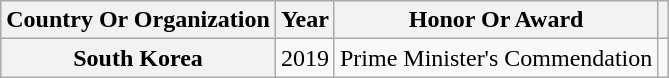<table class="wikitable plainrowheaders">
<tr>
<th scope="col">Country Or Organization</th>
<th scope="col">Year</th>
<th scope="col">Honor Or Award</th>
<th scope="col" class="unsortable"></th>
</tr>
<tr>
<th scope="row">South Korea</th>
<td>2019</td>
<td>Prime Minister's Commendation</td>
<td style="text-align:center"></td>
</tr>
</table>
